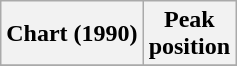<table class="wikitable">
<tr>
<th>Chart (1990)</th>
<th>Peak<br>position</th>
</tr>
<tr>
</tr>
</table>
